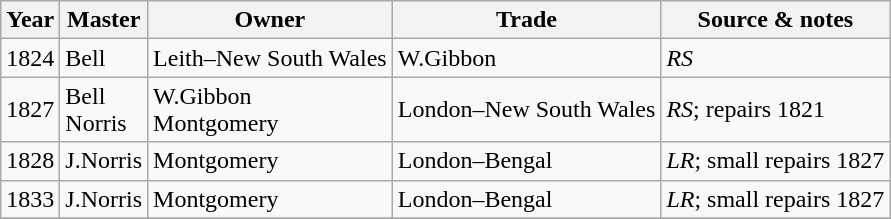<table class=" wikitable">
<tr>
<th>Year</th>
<th>Master</th>
<th>Owner</th>
<th>Trade</th>
<th>Source & notes</th>
</tr>
<tr>
<td>1824</td>
<td>Bell</td>
<td>Leith–New South Wales</td>
<td>W.Gibbon</td>
<td><em>RS</em></td>
</tr>
<tr>
<td>1827</td>
<td>Bell<br>Norris</td>
<td>W.Gibbon<br>Montgomery</td>
<td>London–New South Wales</td>
<td><em>RS</em>; repairs 1821</td>
</tr>
<tr>
<td>1828</td>
<td>J.Norris</td>
<td>Montgomery</td>
<td>London–Bengal</td>
<td><em>LR</em>; small repairs 1827</td>
</tr>
<tr>
<td>1833</td>
<td>J.Norris</td>
<td>Montgomery</td>
<td>London–Bengal</td>
<td><em>LR</em>; small repairs 1827</td>
</tr>
<tr>
</tr>
</table>
